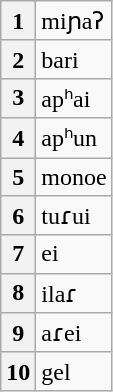<table class="wikitable">
<tr>
<th>1</th>
<td>miɲaʔ</td>
</tr>
<tr>
<th>2</th>
<td>bari</td>
</tr>
<tr>
<th>3</th>
<td>apʰai</td>
</tr>
<tr>
<th>4</th>
<td>apʰun</td>
</tr>
<tr>
<th>5</th>
<td>monoe</td>
</tr>
<tr>
<th>6</th>
<td>tuɾui</td>
</tr>
<tr>
<th>7</th>
<td>ei</td>
</tr>
<tr>
<th>8</th>
<td>ilaɾ</td>
</tr>
<tr>
<th>9</th>
<td>aɾei</td>
</tr>
<tr>
<th>10</th>
<td>gel</td>
</tr>
</table>
